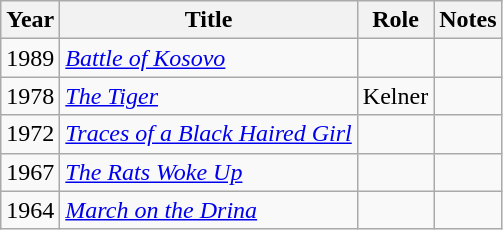<table class="wikitable sortable">
<tr>
<th>Year</th>
<th>Title</th>
<th>Role</th>
<th class="unsortable">Notes</th>
</tr>
<tr>
<td>1989</td>
<td><em><a href='#'>Battle of Kosovo</a></em></td>
<td></td>
<td></td>
</tr>
<tr>
<td>1978</td>
<td><em><a href='#'>The Tiger</a></em></td>
<td>Kelner</td>
<td></td>
</tr>
<tr>
<td>1972</td>
<td><em><a href='#'>Traces of a Black Haired Girl</a></em></td>
<td></td>
<td></td>
</tr>
<tr>
<td>1967</td>
<td><em><a href='#'>The Rats Woke Up</a></em></td>
<td></td>
<td></td>
</tr>
<tr>
<td>1964</td>
<td><em><a href='#'>March on the Drina</a></em></td>
<td></td>
<td></td>
</tr>
</table>
